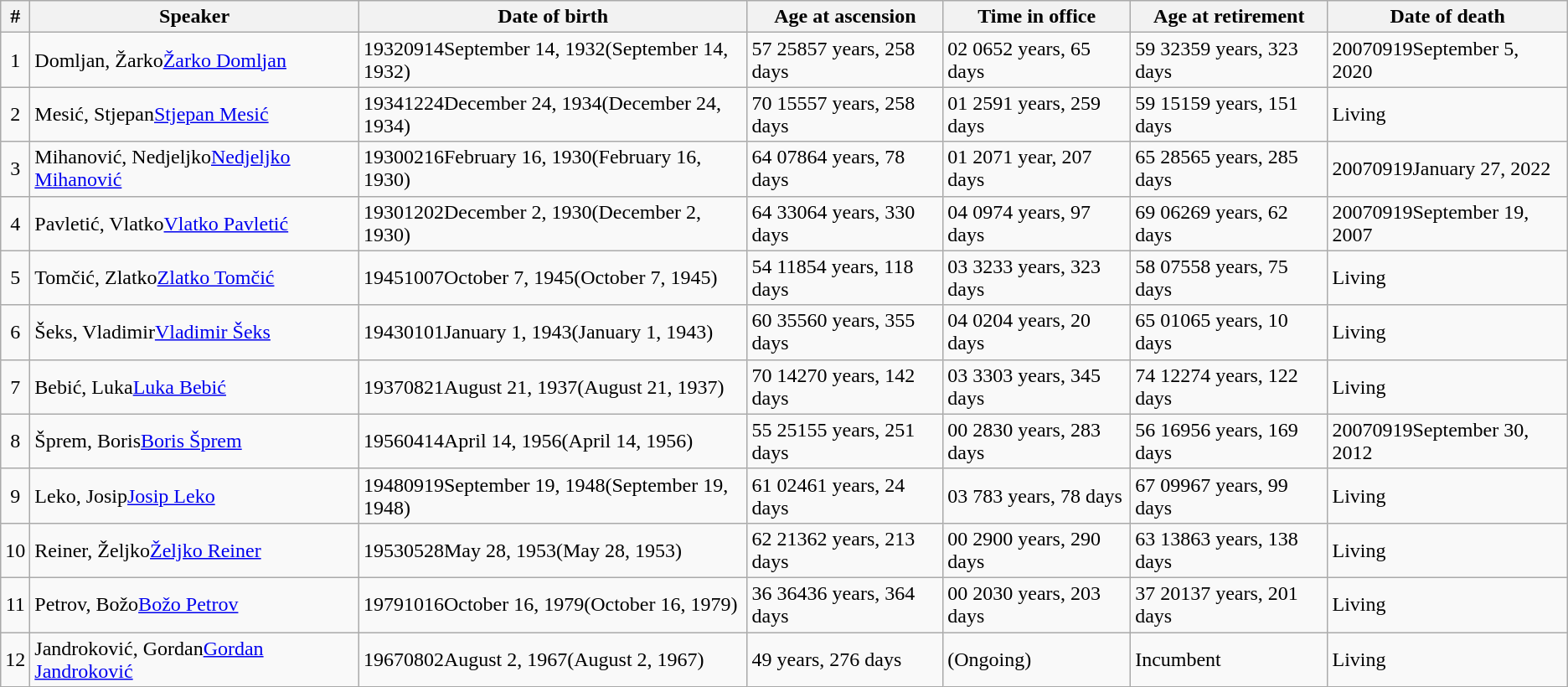<table class="wikitable sortable">
<tr>
<th>#</th>
<th>Speaker</th>
<th>Date of birth</th>
<th>Age at ascension<br></th>
<th>Time in office<br></th>
<th>Age at retirement<br></th>
<th>Date of death</th>
</tr>
<tr>
<td align="center">1</td>
<td><span>Domljan, Žarko</span><a href='#'>Žarko Domljan</a></td>
<td><span>19320914</span>September 14, 1932<span>(<span>September 14, 1932</span>)</span></td>
<td><span>57 258</span>57 years, 258 days</td>
<td><span>02 065</span>2 years, 65 days</td>
<td><span>59 323</span>59 years, 323 days</td>
<td><span>20070919</span>September 5, 2020</td>
</tr>
<tr>
<td align="center">2</td>
<td><span>Mesić, Stjepan</span><a href='#'>Stjepan Mesić</a></td>
<td><span>19341224</span>December 24, 1934<span>(<span>December 24, 1934</span>)</span></td>
<td><span>70 155</span>57 years, 258 days</td>
<td><span>01 259</span>1 years, 259 days</td>
<td><span>59 151</span>59 years, 151 days</td>
<td>Living</td>
</tr>
<tr>
<td align="center">3</td>
<td><span>Mihanović, Nedjeljko</span><a href='#'>Nedjeljko Mihanović</a></td>
<td><span>19300216</span>February 16, 1930<span>(<span>February 16, 1930</span>)</span></td>
<td><span>64 078</span>64 years, 78 days</td>
<td><span>01 207</span>1 year, 207 days</td>
<td><span>65 285</span>65 years, 285 days</td>
<td><span>20070919</span>January 27, 2022</td>
</tr>
<tr>
<td align="center">4</td>
<td><span>Pavletić, Vlatko</span><a href='#'>Vlatko Pavletić</a></td>
<td><span>19301202</span>December 2, 1930<span>(<span>December 2, 1930</span>)</span></td>
<td><span>64 330</span>64 years, 330 days</td>
<td><span>04 097</span>4 years, 97 days</td>
<td><span>69 062</span>69 years, 62 days</td>
<td><span>20070919</span>September 19, 2007</td>
</tr>
<tr>
<td align="center">5</td>
<td><span>Tomčić, Zlatko</span><a href='#'>Zlatko Tomčić</a></td>
<td><span>19451007</span>October 7, 1945<span>(<span>October 7, 1945</span>)</span></td>
<td><span>54 118</span>54 years, 118 days</td>
<td><span>03 323</span>3 years, 323 days</td>
<td><span>58 075</span>58 years, 75 days</td>
<td>Living</td>
</tr>
<tr>
<td align="center">6</td>
<td><span>Šeks, Vladimir</span><a href='#'>Vladimir Šeks</a></td>
<td><span>19430101</span>January 1, 1943<span>(<span>January 1, 1943</span>)</span></td>
<td><span>60 355</span>60 years, 355 days</td>
<td><span>04 020</span>4 years, 20 days</td>
<td><span>65 010</span>65 years, 10 days</td>
<td>Living</td>
</tr>
<tr>
<td align="center">7</td>
<td><span>Bebić, Luka</span><a href='#'>Luka Bebić</a></td>
<td><span>19370821</span>August 21, 1937<span>(<span>August 21, 1937</span>)</span></td>
<td><span>70 142</span>70 years, 142 days</td>
<td><span>03 330</span>3 years, 345 days</td>
<td><span>74 122</span>74 years, 122 days</td>
<td>Living</td>
</tr>
<tr>
<td align="center">8</td>
<td><span>Šprem, Boris</span><a href='#'>Boris Šprem</a></td>
<td><span>19560414</span>April 14, 1956<span>(<span>April 14, 1956</span>)</span></td>
<td><span>55 251</span>55 years, 251 days</td>
<td><span>00 283</span>0 years, 283 days</td>
<td><span>56 169</span>56 years, 169 days</td>
<td><span>20070919</span>September 30, 2012</td>
</tr>
<tr>
<td align="center">9</td>
<td><span>Leko, Josip</span><a href='#'>Josip Leko</a></td>
<td><span>19480919</span>September 19, 1948<span>(<span>September 19, 1948</span>)</span></td>
<td><span>61 024</span>61 years, 24 days</td>
<td><span>03 78</span>3 years, 78 days</td>
<td><span>67 099</span>67 years, 99 days</td>
<td>Living</td>
</tr>
<tr>
<td align="center">10</td>
<td><span>Reiner, Željko</span><a href='#'>Željko Reiner</a></td>
<td><span>19530528</span>May 28, 1953<span>(<span>May 28, 1953</span>)</span></td>
<td><span>62 213</span>62 years, 213 days</td>
<td><span>00 290</span>0 years, 290 days</td>
<td><span>63 138</span>63 years, 138 days</td>
<td>Living</td>
</tr>
<tr>
<td align="center">11</td>
<td><span>Petrov, Božo</span><a href='#'>Božo Petrov</a></td>
<td><span>19791016</span>October 16, 1979<span>(<span>October 16, 1979</span>)</span></td>
<td><span>36 364</span>36 years, 364 days</td>
<td><span>00 203</span>0 years, 203 days</td>
<td><span>37 201</span>37 years, 201 days</td>
<td>Living</td>
</tr>
<tr>
<td align="center">12</td>
<td><span>Jandroković, Gordan</span><a href='#'>Gordan Jandroković</a></td>
<td><span>19670802</span>August 2, 1967<span>(<span>August 2, 1967</span>)</span></td>
<td align=left>49 years, 276 days</td>
<td align=left>  (Ongoing)</td>
<td>Incumbent</td>
<td>Living</td>
</tr>
</table>
